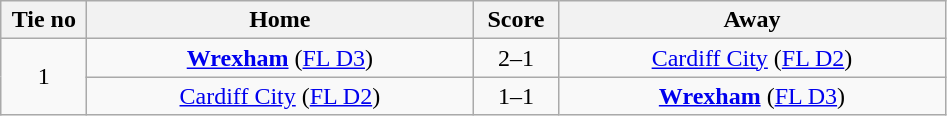<table class="wikitable" style="text-align:center">
<tr>
<th width=50>Tie no</th>
<th width=250>Home</th>
<th width=50>Score</th>
<th width=250>Away</th>
</tr>
<tr>
<td rowspan=2>1</td>
<td><strong><a href='#'>Wrexham</a></strong> (<a href='#'>FL D3</a>)</td>
<td>2–1</td>
<td><a href='#'>Cardiff City</a> (<a href='#'>FL D2</a>)</td>
</tr>
<tr>
<td><a href='#'>Cardiff City</a> (<a href='#'>FL D2</a>)</td>
<td>1–1</td>
<td><strong><a href='#'>Wrexham</a></strong> (<a href='#'>FL D3</a>)</td>
</tr>
</table>
